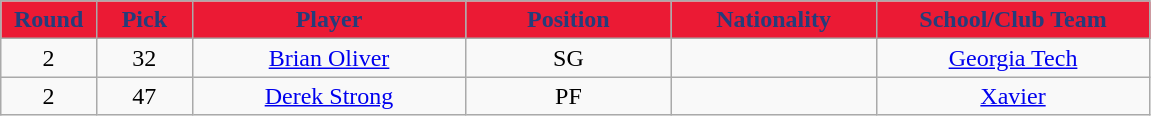<table class="wikitable sortable sortable">
<tr>
<th style="background:#EB1A34;color:#243D7B;" width="7%">Round</th>
<th style="background:#EB1A34;color:#243D7B;" width="7%">Pick</th>
<th style="background:#EB1A34;color:#243D7B;" width="20%">Player</th>
<th style="background:#EB1A34;color:#243D7B;" width="15%">Position</th>
<th style="background:#EB1A34;color:#243D7B;" width="15%">Nationality</th>
<th style="background:#EB1A34;color:#243D7B;" width="20%">School/Club Team</th>
</tr>
<tr style="text-align: center">
<td>2</td>
<td>32</td>
<td><a href='#'>Brian Oliver</a></td>
<td>SG</td>
<td></td>
<td><a href='#'>Georgia Tech</a></td>
</tr>
<tr style="text-align: center">
<td>2</td>
<td>47</td>
<td><a href='#'>Derek Strong</a></td>
<td>PF</td>
<td></td>
<td><a href='#'>Xavier</a></td>
</tr>
</table>
